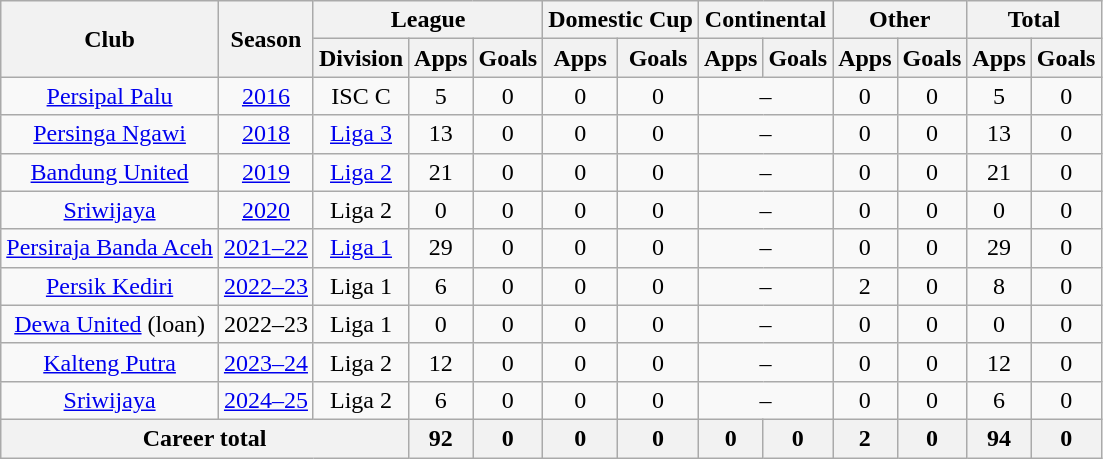<table class="wikitable" style="text-align: center">
<tr>
<th rowspan="2">Club</th>
<th rowspan="2">Season</th>
<th colspan="3">League</th>
<th colspan="2">Domestic Cup</th>
<th colspan="2">Continental</th>
<th colspan="2">Other</th>
<th colspan="2">Total</th>
</tr>
<tr>
<th>Division</th>
<th>Apps</th>
<th>Goals</th>
<th>Apps</th>
<th>Goals</th>
<th>Apps</th>
<th>Goals</th>
<th>Apps</th>
<th>Goals</th>
<th>Apps</th>
<th>Goals</th>
</tr>
<tr>
<td rowspan="1"><a href='#'>Persipal Palu</a></td>
<td><a href='#'>2016</a></td>
<td rowspan="1" valign="center">ISC C</td>
<td>5</td>
<td>0</td>
<td>0</td>
<td>0</td>
<td colspan="2">–</td>
<td>0</td>
<td>0</td>
<td>5</td>
<td>0</td>
</tr>
<tr>
<td rowspan="1"><a href='#'>Persinga Ngawi</a></td>
<td><a href='#'>2018</a></td>
<td rowspan="1" valign="center"><a href='#'>Liga 3</a></td>
<td>13</td>
<td>0</td>
<td>0</td>
<td>0</td>
<td colspan="2">–</td>
<td>0</td>
<td>0</td>
<td>13</td>
<td>0</td>
</tr>
<tr>
<td rowspan="1"><a href='#'>Bandung United</a></td>
<td><a href='#'>2019</a></td>
<td rowspan="1" valign="center"><a href='#'>Liga 2</a></td>
<td>21</td>
<td>0</td>
<td>0</td>
<td>0</td>
<td colspan="2">–</td>
<td>0</td>
<td>0</td>
<td>21</td>
<td>0</td>
</tr>
<tr>
<td rowspan="1"><a href='#'>Sriwijaya</a></td>
<td><a href='#'>2020</a></td>
<td rowspan="1" valign="center">Liga 2</td>
<td>0</td>
<td>0</td>
<td>0</td>
<td>0</td>
<td colspan="2">–</td>
<td>0</td>
<td>0</td>
<td>0</td>
<td>0</td>
</tr>
<tr>
<td rowspan="1"><a href='#'>Persiraja Banda Aceh</a></td>
<td><a href='#'>2021–22</a></td>
<td rowspan="1" valign="center"><a href='#'>Liga 1</a></td>
<td>29</td>
<td>0</td>
<td>0</td>
<td>0</td>
<td colspan="2">–</td>
<td>0</td>
<td>0</td>
<td>29</td>
<td>0</td>
</tr>
<tr>
<td rowspan="1"><a href='#'>Persik Kediri</a></td>
<td><a href='#'>2022–23</a></td>
<td rowspan="1">Liga 1</td>
<td>6</td>
<td>0</td>
<td>0</td>
<td>0</td>
<td colspan="2">–</td>
<td>2</td>
<td>0</td>
<td>8</td>
<td>0</td>
</tr>
<tr>
<td rowspan="1"><a href='#'>Dewa United</a> (loan)</td>
<td>2022–23</td>
<td rowspan="1">Liga 1</td>
<td>0</td>
<td>0</td>
<td>0</td>
<td>0</td>
<td colspan="2">–</td>
<td>0</td>
<td>0</td>
<td>0</td>
<td>0</td>
</tr>
<tr>
<td rowspan="1"><a href='#'>Kalteng Putra</a></td>
<td><a href='#'>2023–24</a></td>
<td rowspan="1">Liga 2</td>
<td>12</td>
<td>0</td>
<td>0</td>
<td>0</td>
<td colspan="2">–</td>
<td>0</td>
<td>0</td>
<td>12</td>
<td>0</td>
</tr>
<tr>
<td rowspan="1"><a href='#'>Sriwijaya</a></td>
<td><a href='#'>2024–25</a></td>
<td rowspan="1">Liga 2</td>
<td>6</td>
<td>0</td>
<td>0</td>
<td>0</td>
<td colspan="2">–</td>
<td>0</td>
<td>0</td>
<td>6</td>
<td>0</td>
</tr>
<tr>
<th colspan=3>Career total</th>
<th>92</th>
<th>0</th>
<th>0</th>
<th>0</th>
<th>0</th>
<th>0</th>
<th>2</th>
<th>0</th>
<th>94</th>
<th>0</th>
</tr>
</table>
